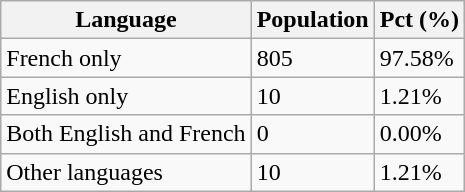<table class="wikitable">
<tr>
<th>Language</th>
<th>Population</th>
<th>Pct (%)</th>
</tr>
<tr>
<td>French only</td>
<td>805</td>
<td>97.58%</td>
</tr>
<tr>
<td>English only</td>
<td>10</td>
<td>1.21%</td>
</tr>
<tr>
<td>Both English and French</td>
<td>0</td>
<td>0.00%</td>
</tr>
<tr>
<td>Other languages</td>
<td>10</td>
<td>1.21%</td>
</tr>
</table>
